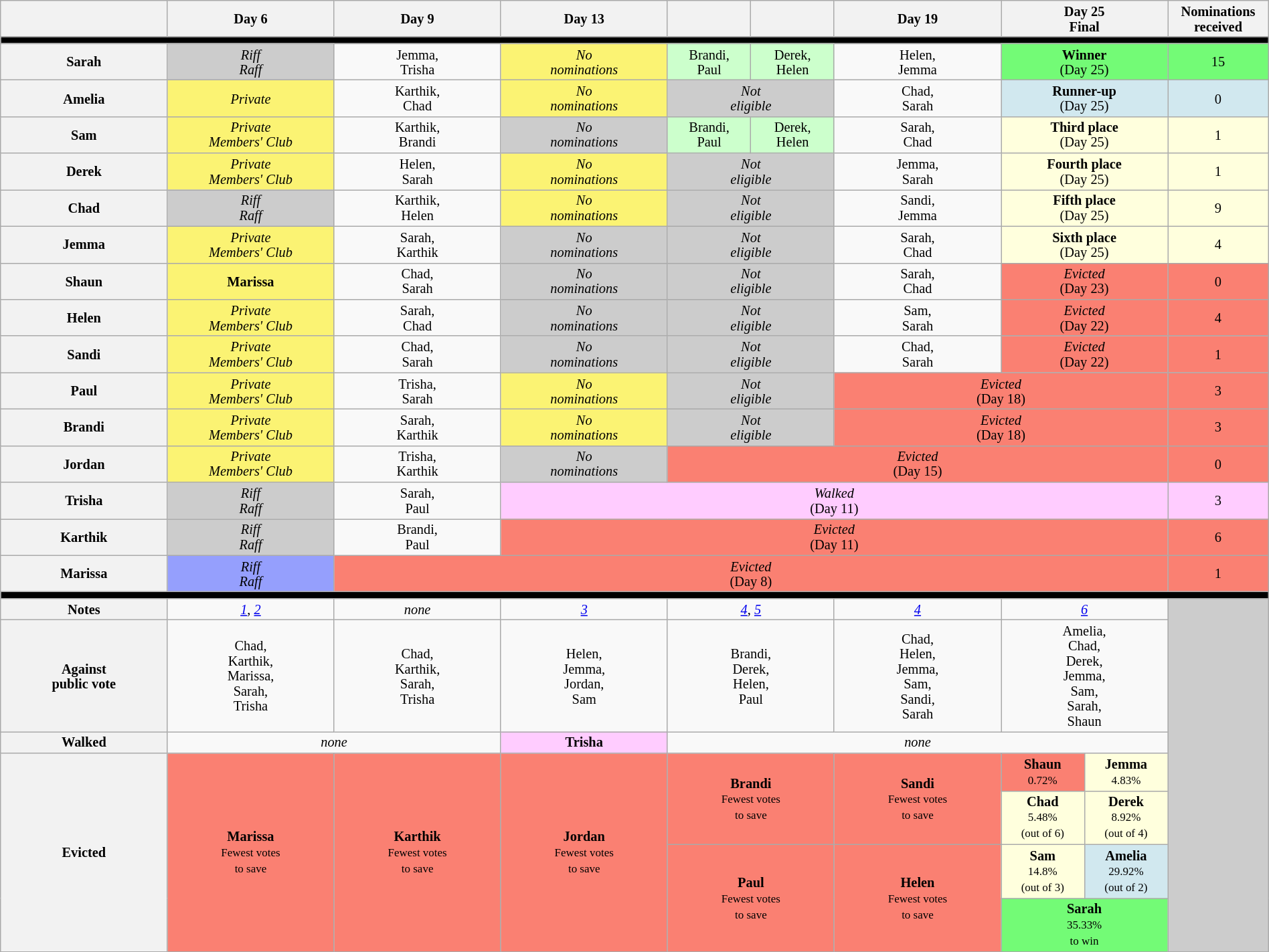<table class="wikitable"  style="text-align:center; width:100%; font-size:85%; line-height:15px;">
<tr>
<th style="width:10%;"></th>
<th style="width:10%;">Day 6</th>
<th style="width:10%;">Day 9</th>
<th style="width:10%;">Day 13</th>
<th style="width:5%;"></th>
<th style="width:5%;"></th>
<th style="width:10%;">Day 19</th>
<th style="width:10%;" colspan=2>Day 25<br>Final</th>
<th style="width:5%;">Nominations<br>received</th>
</tr>
<tr>
<th colspan="10" style="background:black;"></th>
</tr>
<tr>
<th>Sarah</th>
<td style="background:#cccccc;"><em>Riff<br>Raff</em></td>
<td>Jemma,<br>Trisha</td>
<td style="background:#fbf373;"><em>No<br>nominations</em></td>
<td style="background:#cfc;">Brandi,<br>Paul</td>
<td style="background:#cfc;">Derek,<br>Helen</td>
<td>Helen,<br>Jemma</td>
<td colspan=2 style="background:#73FB76;"><strong>Winner</strong><br>(Day 25)</td>
<td style="background:#73FB76;">15</td>
</tr>
<tr>
<th>Amelia</th>
<td style="background:#fbf373;"><em>Private<br></em></td>
<td>Karthik,<br>Chad</td>
<td style="background:#fbf373;"><em>No<br>nominations</em></td>
<td colspan="2" style="background:#cccccc;" !><em>Not<br>eligible</em></td>
<td>Chad,<br>Sarah</td>
<td colspan=2 style="background:#D1E8EF;"><strong>Runner-up</strong><br>(Day 25)</td>
<td style="background:#D1E8EF;">0</td>
</tr>
<tr>
<th>Sam</th>
<td style="background:#fbf373;"><em>Private<br>Members' Club</em></td>
<td>Karthik,<br>Brandi</td>
<td style="background:#cccccc;"><em>No<br>nominations</em></td>
<td style="background:#cfc;">Brandi,<br>Paul</td>
<td style="background:#cfc;">Derek,<br>Helen</td>
<td>Sarah,<br>Chad</td>
<td colspan=2 style="background:#ffffdd;"><strong>Third place</strong><br>(Day 25)</td>
<td style="background:#ffffdd;">1</td>
</tr>
<tr>
<th>Derek</th>
<td style="background:#fbf373;"><em>Private<br>Members' Club</em></td>
<td>Helen,<br>Sarah</td>
<td style="background:#fbf373;"><em>No<br>nominations</em></td>
<td ! colspan="2" style="background:#cccccc;"><em>Not<br>eligible</em></td>
<td>Jemma,<br>Sarah</td>
<td colspan="2" style="background:#ffffdd;"><strong>Fourth place</strong><br>(Day 25)</td>
<td style="background:#ffffdd;">1</td>
</tr>
<tr>
<th>Chad</th>
<td style="background:#cccccc;"><em>Riff<br>Raff</em></td>
<td>Karthik,<br>Helen</td>
<td style="background:#fbf373;"><em>No<br>nominations</em></td>
<td ! colspan="2" style="background:#cccccc;"><em>Not<br>eligible</em></td>
<td>Sandi,<br>Jemma</td>
<td colspan="2" style="background:#ffffdd;"><strong>Fifth place</strong><br>(Day 25)</td>
<td style="background:#ffffdd;">9</td>
</tr>
<tr>
<th>Jemma</th>
<td style="background:#fbf373;"><em>Private<br>Members' Club</em></td>
<td>Sarah,<br>Karthik</td>
<td style="background:#cccccc;"><em>No<br>nominations</em></td>
<td ! colspan="2" style="background:#cccccc;"><em>Not<br>eligible</em></td>
<td>Sarah,<br>Chad</td>
<td colspan="2" style="background:#ffffdd;"><strong>Sixth place</strong><br>(Day 25)</td>
<td style="background:#ffffdd;">4</td>
</tr>
<tr>
<th>Shaun</th>
<td style="background:#fbf373;"><strong>Marissa</strong></td>
<td>Chad,<br>Sarah</td>
<td style="background:#cccccc;"><em>No<br>nominations</em></td>
<td ! colspan="2" style="background:#cccccc;"><em>Not<br>eligible</em></td>
<td>Sarah,<br>Chad</td>
<td style="background:#FA8072" colspan="2"><em>Evicted</em><br>(Day 23)</td>
<td style="background:#FA8072">0</td>
</tr>
<tr>
<th>Helen</th>
<td style="background:#fbf373;"><em>Private<br>Members' Club</em></td>
<td>Sarah,<br>Chad</td>
<td style="background:#cccccc;"><em>No<br>nominations</em></td>
<td ! colspan="2" style="background:#cccccc;"><em>Not<br>eligible</em></td>
<td>Sam,<br>Sarah</td>
<td style="background:#FA8072" colspan="2"><em>Evicted</em><br>(Day 22)</td>
<td style="background:#FA8072">4</td>
</tr>
<tr>
<th>Sandi</th>
<td style="background:#fbf373;"><em>Private<br>Members' Club</em></td>
<td>Chad,<br>Sarah</td>
<td style="background:#cccccc;"><em>No<br>nominations</em></td>
<td ! colspan="2" style="background:#cccccc;"><em>Not<br>eligible</em></td>
<td>Chad,<br>Sarah</td>
<td style="background:#FA8072" colspan="2"><em>Evicted</em><br>(Day 22)</td>
<td style="background:#FA8072">1</td>
</tr>
<tr>
<th>Paul</th>
<td style="background:#fbf373;"><em>Private<br>Members' Club</em></td>
<td>Trisha,<br>Sarah</td>
<td style="background:#fbf373;"><em>No<br>nominations</em></td>
<td ! colspan="2" style="background:#cccccc;"><em>Not<br>eligible</em></td>
<td style="background:#FA8072" colspan="3"><em>Evicted</em><br>(Day 18)</td>
<td style="background:#FA8072">3</td>
</tr>
<tr>
<th>Brandi</th>
<td style="background:#fbf373;"><em>Private<br>Members' Club</em></td>
<td>Sarah,<br>Karthik</td>
<td style="background:#fbf373;"><em>No<br>nominations</em></td>
<td ! colspan="2" style="background:#cccccc;"><em>Not<br>eligible</em></td>
<td style="background:#FA8072" colspan="3"><em>Evicted</em><br>(Day 18)</td>
<td style="background:#FA8072">3</td>
</tr>
<tr>
<th>Jordan</th>
<td style="background:#fbf373;"><em>Private<br>Members' Club</em></td>
<td>Trisha,<br>Karthik</td>
<td style="background:#cccccc;"><em>No<br>nominations</em></td>
<td style="background:#FA8072" colspan="5"><em>Evicted</em><br>(Day 15)</td>
<td style="background:#FA8072">0</td>
</tr>
<tr>
<th>Trisha</th>
<td style="background:#cccccc;"><em>Riff<br>Raff</em></td>
<td>Sarah,<br>Paul</td>
<td style="background:#FCF" colspan="6"><em>Walked</em><br>(Day 11)</td>
<td style="background:#FCF">3</td>
</tr>
<tr>
<th>Karthik</th>
<td style="background:#cccccc;"><em>Riff<br>Raff</em></td>
<td>Brandi,<br>Paul</td>
<td style="background:#FA8072" colspan="6"><em>Evicted</em><br>(Day 11)</td>
<td style="background:#FA8072">6</td>
</tr>
<tr>
<th>Marissa</th>
<td bgcolor=#959ffd><em>Riff<br>Raff</em></td>
<td style="background:#FA8072" colspan="7"><em>Evicted</em><br>(Day 8)</td>
<td style="background:#FA8072">1</td>
</tr>
<tr>
<th colspan="10" style="background:black;"></th>
</tr>
<tr>
<th>Notes</th>
<td><em><a href='#'>1</a></em>, <em><a href='#'>2</a></em></td>
<td><em>none</em></td>
<td><em><a href='#'>3</a></em></td>
<td ! colspan="2"><em><a href='#'>4</a></em>, <em><a href='#'>5</a></em></td>
<td><em><a href='#'>4</a></em></td>
<td colspan=2><em><a href='#'>6</a></em></td>
<td rowspan="7" style="background:#cccccc;"></td>
</tr>
<tr>
<th>Against<br>public vote</th>
<td>Chad,<br>Karthik,<br>Marissa,<br>Sarah,<br>Trisha</td>
<td>Chad,<br>Karthik,<br>Sarah,<br>Trisha</td>
<td>Helen,<br>Jemma,<br>Jordan,<br>Sam</td>
<td ! colspan="2">Brandi,<br>Derek,<br>Helen,<br>Paul</td>
<td>Chad,<br>Helen,<br>Jemma,<br>Sam,<br>Sandi,<br>Sarah</td>
<td colspan=2>Amelia,<br>Chad,<br>Derek,<br>Jemma,<br>Sam,<br>Sarah,<br>Shaun</td>
</tr>
<tr>
<th>Walked</th>
<td colspan="2"><em>none</em></td>
<td style="background:#FCF"><strong>Trisha</strong></td>
<td colspan="5"><em>none</em></td>
</tr>
<tr>
<th rowspan=4>Evicted</th>
<td style="background:#FA8072" rowspan=4><strong>Marissa</strong><br><small>Fewest votes<br>to save</small></td>
<td style="background:#FA8072" rowspan=4><strong>Karthik</strong> <br><small>Fewest votes<br>to save</small></td>
<td style="background:#FA8072" rowspan=4><strong>Jordan</strong> <br><small>Fewest votes<br>to save</small></td>
<td style="background:#FA8072" colspan=2 rowspan=2><strong>Brandi</strong> <br><small>Fewest votes<br>to save</small></td>
<td style="background:#FA8072" rowspan=2><strong>Sandi</strong> <br><small>Fewest votes<br>to save</small></td>
<td style="background:#FA8072"><strong>Shaun</strong> <br><small>0.72%<br></small></td>
<td style="background:#ffffdd"><strong>Jemma</strong> <br><small>4.83%<br></small></td>
</tr>
<tr>
<td style="background:#ffffdd"><strong>Chad</strong> <br><small>5.48%<br>(out of 6)</small></td>
<td style="background:#ffffdd"><strong>Derek</strong> <br><small>8.92%<br>(out of 4)</small></td>
</tr>
<tr>
<td style="background:#FA8072" colspan=2 rowspan=2><strong>Paul</strong> <br><small>Fewest votes<br>to save</small></td>
<td rowspan=2 style="background:#FA8072"><strong>Helen</strong> <br><small>Fewest votes<br>to save</small></td>
<td style="background:#ffffdd"><strong>Sam</strong> <br><small>14.8%<br>(out of 3)</small></td>
<td style="background:#D1E8EF"><strong>Amelia</strong> <br><small>29.92%<br>(out of 2)</small></td>
</tr>
<tr>
<td colspan="2" style="background:#73FB76"><strong>Sarah</strong> <br><small>35.33%<br>to win</small></td>
</tr>
</table>
